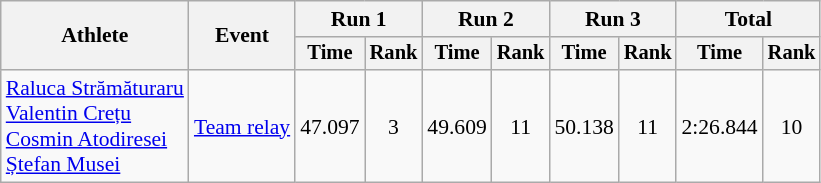<table class="wikitable" style="font-size:90%">
<tr>
<th rowspan="2">Athlete</th>
<th rowspan="2">Event</th>
<th colspan=2>Run 1</th>
<th colspan=2>Run 2</th>
<th colspan=2>Run 3</th>
<th colspan=2>Total</th>
</tr>
<tr style="font-size:95%">
<th>Time</th>
<th>Rank</th>
<th>Time</th>
<th>Rank</th>
<th>Time</th>
<th>Rank</th>
<th>Time</th>
<th>Rank</th>
</tr>
<tr align=center>
<td align=left><a href='#'>Raluca Strămăturaru</a><br><a href='#'>Valentin Crețu</a><br><a href='#'>Cosmin Atodiresei</a><br><a href='#'>Ștefan Musei</a></td>
<td align=left><a href='#'>Team relay</a></td>
<td>47.097</td>
<td>3</td>
<td>49.609</td>
<td>11</td>
<td>50.138</td>
<td>11</td>
<td>2:26.844</td>
<td>10</td>
</tr>
</table>
